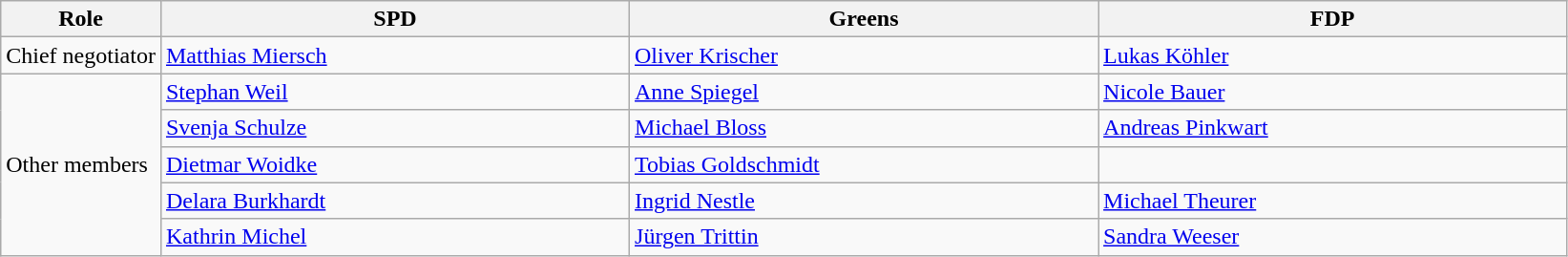<table class="wikitable">
<tr>
<th>Role</th>
<th style="width:20em">SPD</th>
<th style="width:20em">Greens</th>
<th style="width:20em">FDP</th>
</tr>
<tr>
<td>Chief negotiator</td>
<td><a href='#'>Matthias Miersch</a></td>
<td><a href='#'>Oliver Krischer</a></td>
<td><a href='#'>Lukas Köhler</a></td>
</tr>
<tr>
<td rowspan="5">Other members</td>
<td><a href='#'>Stephan Weil</a></td>
<td><a href='#'>Anne Spiegel</a></td>
<td><a href='#'>Nicole Bauer</a></td>
</tr>
<tr>
<td><a href='#'>Svenja Schulze</a></td>
<td><a href='#'>Michael Bloss</a></td>
<td><a href='#'>Andreas Pinkwart</a></td>
</tr>
<tr>
<td><a href='#'>Dietmar Woidke</a></td>
<td><a href='#'>Tobias Goldschmidt</a></td>
<td></td>
</tr>
<tr>
<td><a href='#'>Delara Burkhardt</a></td>
<td><a href='#'>Ingrid Nestle</a></td>
<td><a href='#'>Michael Theurer</a></td>
</tr>
<tr>
<td><a href='#'>Kathrin Michel</a></td>
<td><a href='#'>Jürgen Trittin</a></td>
<td><a href='#'>Sandra Weeser</a></td>
</tr>
</table>
